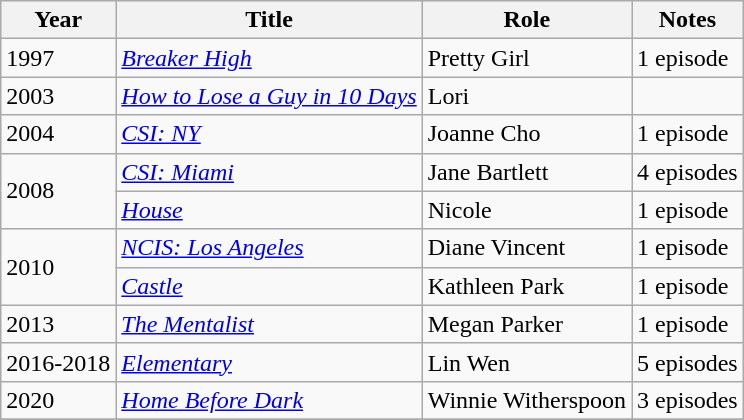<table class = "wikitable">
<tr>
<th>Year</th>
<th>Title</th>
<th>Role</th>
<th>Notes</th>
</tr>
<tr>
<td>1997</td>
<td><em><a href='#'>Breaker High</a></em></td>
<td>Pretty Girl</td>
<td>1 episode</td>
</tr>
<tr>
<td>2003</td>
<td><em><a href='#'>How to Lose a Guy in 10 Days</a></em></td>
<td>Lori</td>
<td></td>
</tr>
<tr>
<td>2004</td>
<td><em><a href='#'>CSI: NY</a></em></td>
<td>Joanne Cho</td>
<td>1 episode</td>
</tr>
<tr>
<td rowspan=2>2008</td>
<td><em><a href='#'>CSI: Miami</a></em></td>
<td>Jane Bartlett</td>
<td>4 episodes</td>
</tr>
<tr>
<td><em><a href='#'>House</a></em></td>
<td>Nicole</td>
<td>1 episode</td>
</tr>
<tr>
<td rowspan=2>2010</td>
<td><em><a href='#'>NCIS: Los Angeles</a></em></td>
<td>Diane Vincent</td>
<td>1 episode</td>
</tr>
<tr>
<td><em><a href='#'>Castle</a></em></td>
<td>Kathleen Park</td>
<td>1 episode</td>
</tr>
<tr>
<td>2013</td>
<td><em><a href='#'>The Mentalist</a></em></td>
<td>Megan Parker</td>
<td>1 episode</td>
</tr>
<tr>
<td>2016-2018</td>
<td><em><a href='#'>Elementary</a></em></td>
<td>Lin Wen</td>
<td>5 episodes</td>
</tr>
<tr>
<td>2020</td>
<td><em><a href='#'>Home Before Dark</a></em></td>
<td>Winnie Witherspoon</td>
<td>3 episodes</td>
</tr>
<tr>
</tr>
</table>
